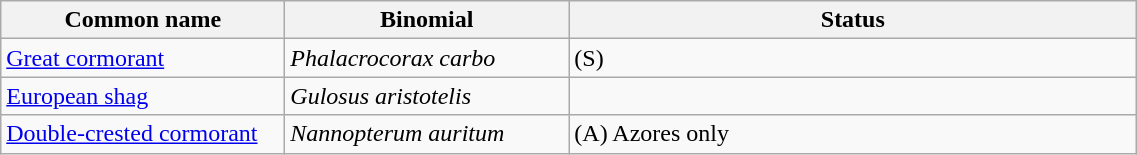<table width=60% class="wikitable">
<tr>
<th width=15%>Common name</th>
<th width=15%>Binomial</th>
<th width=30%>Status</th>
</tr>
<tr>
<td><a href='#'>Great cormorant</a></td>
<td><em>Phalacrocorax carbo</em></td>
<td>(S)</td>
</tr>
<tr>
<td><a href='#'>European shag</a></td>
<td><em>Gulosus aristotelis</em></td>
<td></td>
</tr>
<tr>
<td><a href='#'>Double-crested cormorant</a></td>
<td><em>Nannopterum auritum</em></td>
<td>(A) Azores only</td>
</tr>
</table>
